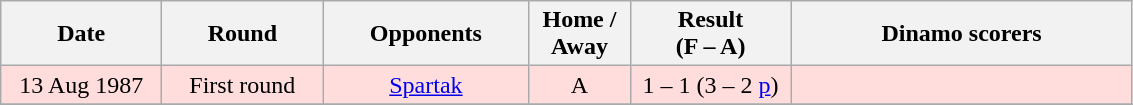<table class="wikitable" style="text-align:center">
<tr>
<th width="100">Date</th>
<th width="100">Round</th>
<th width="130">Opponents</th>
<th width="60">Home /<br>Away</th>
<th width="100">Result<br> (F – A)</th>
<th width="220">Dinamo scorers</th>
</tr>
<tr bgcolor="#ffdddd">
<td>13 Aug 1987</td>
<td>First round</td>
<td><a href='#'>Spartak</a></td>
<td>A</td>
<td>1 – 1 (3 – 2 <a href='#'>p</a>)</td>
<td></td>
</tr>
<tr>
</tr>
</table>
